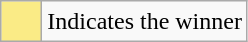<table class="wikitable">
<tr>
<td style="background:#FAEB86; height:20px; width:20px"></td>
<td>Indicates the winner</td>
</tr>
</table>
